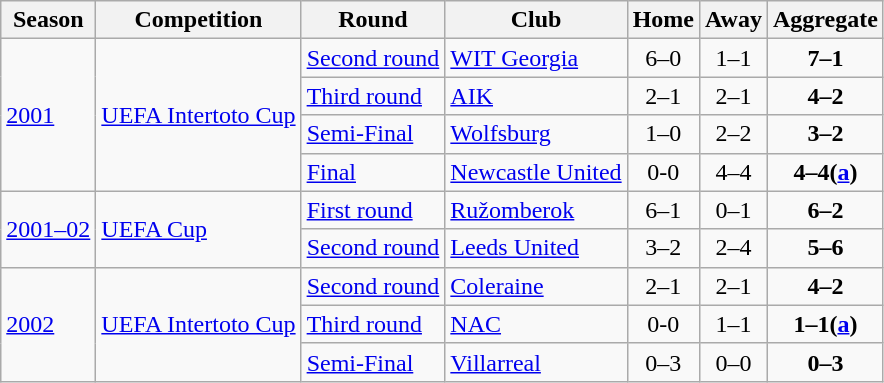<table class="wikitable">
<tr>
<th>Season</th>
<th>Competition</th>
<th>Round</th>
<th>Club</th>
<th>Home</th>
<th>Away</th>
<th>Aggregate</th>
</tr>
<tr>
<td rowspan=4><a href='#'>2001</a></td>
<td rowspan=4><a href='#'>UEFA Intertoto Cup</a></td>
<td><a href='#'>Second round</a></td>
<td> <a href='#'>WIT Georgia</a></td>
<td style="text-align:center;">6–0</td>
<td style="text-align:center;">1–1</td>
<td style="text-align:center;"><strong>7–1</strong></td>
</tr>
<tr>
<td><a href='#'>Third round</a></td>
<td> <a href='#'>AIK</a></td>
<td style="text-align:center;">2–1</td>
<td style="text-align:center;">2–1</td>
<td style="text-align:center;"><strong>4–2</strong></td>
</tr>
<tr>
<td><a href='#'>Semi-Final</a></td>
<td> <a href='#'>Wolfsburg</a></td>
<td style="text-align:center;">1–0</td>
<td style="text-align:center;">2–2</td>
<td style="text-align:center;"><strong>3–2</strong></td>
</tr>
<tr>
<td><a href='#'>Final</a></td>
<td> <a href='#'>Newcastle United</a></td>
<td style="text-align:center;">0-0</td>
<td style="text-align:center;">4–4</td>
<td style="text-align:center;"><strong>4–4(<a href='#'>a</a>)</strong></td>
</tr>
<tr>
<td rowspan=2><a href='#'>2001–02</a></td>
<td rowspan=2><a href='#'>UEFA Cup</a></td>
<td><a href='#'>First round</a></td>
<td> <a href='#'>Ružomberok</a></td>
<td style="text-align:center;">6–1</td>
<td style="text-align:center;">0–1</td>
<td style="text-align:center;"><strong>6–2</strong></td>
</tr>
<tr>
<td><a href='#'>Second round</a></td>
<td> <a href='#'>Leeds United</a></td>
<td style="text-align:center;">3–2</td>
<td style="text-align:center;">2–4</td>
<td style="text-align:center;"><strong>5–6</strong></td>
</tr>
<tr>
<td rowspan=3><a href='#'>2002</a></td>
<td rowspan=3><a href='#'>UEFA Intertoto Cup</a></td>
<td><a href='#'>Second round</a></td>
<td> <a href='#'>Coleraine</a></td>
<td style="text-align:center;">2–1</td>
<td style="text-align:center;">2–1</td>
<td style="text-align:center;"><strong>4–2</strong></td>
</tr>
<tr>
<td><a href='#'>Third round</a></td>
<td> <a href='#'>NAC</a></td>
<td style="text-align:center;">0-0</td>
<td style="text-align:center;">1–1</td>
<td style="text-align:center;"><strong>1–1(<a href='#'>a</a>)</strong></td>
</tr>
<tr>
<td><a href='#'>Semi-Final</a></td>
<td> <a href='#'>Villarreal</a></td>
<td style="text-align:center;">0–3</td>
<td style="text-align:center;">0–0</td>
<td style="text-align:center;"><strong>0–3</strong></td>
</tr>
</table>
